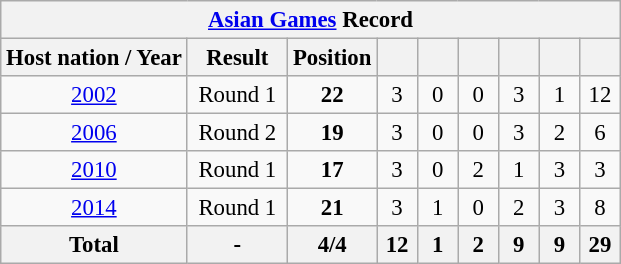<table class="wikitable" style="text-align: center;font-size:95%;">
<tr>
<th colspan=9><a href='#'>Asian Games</a> Record</th>
</tr>
<tr>
<th>Host nation / Year</th>
<th width="60">Result</th>
<th>Position</th>
<th width=20></th>
<th width=20></th>
<th width=20></th>
<th width=20></th>
<th width=20></th>
<th width=20></th>
</tr>
<tr>
<td> <a href='#'>2002</a></td>
<td>Round 1</td>
<td><strong>22</strong></td>
<td>3</td>
<td>0</td>
<td>0</td>
<td>3</td>
<td>1</td>
<td>12</td>
</tr>
<tr>
<td> <a href='#'>2006</a></td>
<td>Round 2</td>
<td><strong>19</strong></td>
<td>3</td>
<td>0</td>
<td>0</td>
<td>3</td>
<td>2</td>
<td>6</td>
</tr>
<tr>
<td> <a href='#'>2010</a></td>
<td>Round 1</td>
<td><strong>17</strong></td>
<td>3</td>
<td>0</td>
<td>2</td>
<td>1</td>
<td>3</td>
<td>3</td>
</tr>
<tr>
<td> <a href='#'>2014</a></td>
<td>Round 1</td>
<td><strong>21</strong></td>
<td>3</td>
<td>1</td>
<td>0</td>
<td>2</td>
<td>3</td>
<td>8</td>
</tr>
<tr>
<th><strong>Total</strong></th>
<th>-</th>
<th>4/4</th>
<th>12</th>
<th>1</th>
<th>2</th>
<th>9</th>
<th>9</th>
<th>29</th>
</tr>
</table>
